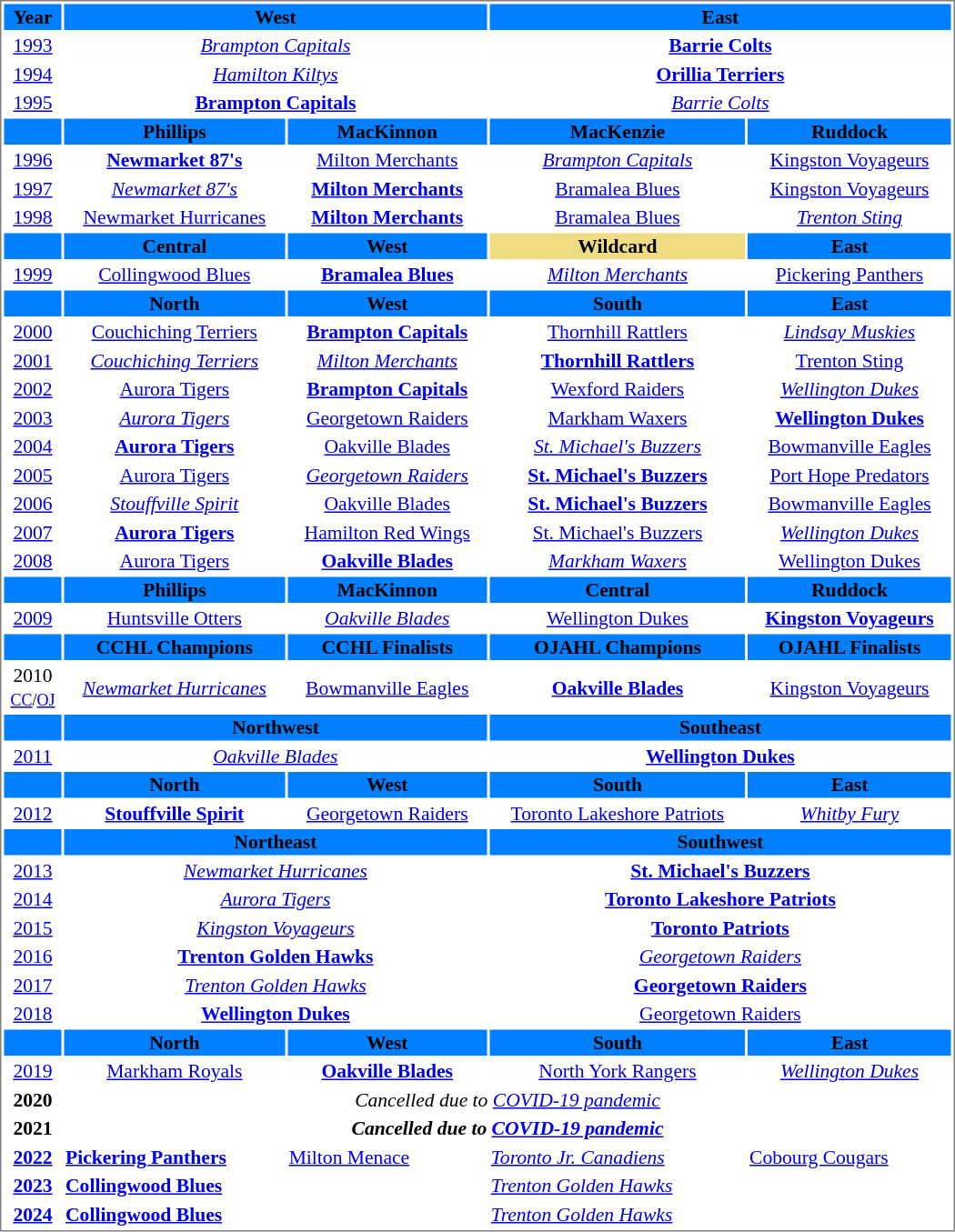<table cellpadding="0">
<tr align="left" style="vertical-align: top">
<td></td>
<td><br><table cellpadding="1" width="700px" style="font-size: 90%; border: 1px solid gray;">
<tr align="center" bgcolor="#007FFF">
<td><strong>Year</strong></td>
<td colspan="2"><strong>West</strong></td>
<td colspan="2"><strong>East</strong></td>
</tr>
<tr align="center">
<td><a href='#'>1993</a></td>
<td colspan="2"><em><a href='#'>Brampton Capitals</a></em></td>
<td colspan="2"><strong><a href='#'>Barrie Colts</a></strong></td>
</tr>
<tr align="center">
<td><a href='#'>1994</a></td>
<td colspan="2"><em><a href='#'>Hamilton Kiltys</a></em></td>
<td colspan="2"><strong><a href='#'>Orillia Terriers</a></strong></td>
</tr>
<tr align="center">
<td><a href='#'>1995</a></td>
<td colspan="2"><strong><a href='#'>Brampton Capitals</a></strong></td>
<td colspan="2"><em><a href='#'>Barrie Colts</a></em></td>
</tr>
<tr align="center">
<th style="background: #007FFF;" width="40"></th>
<th style="background: #007FFF;"><strong>Phillips</strong></th>
<th style="background: #007FFF;"><strong>MacKinnon</strong></th>
<th style="background: #007FFF;"><strong>MacKenzie</strong></th>
<th style="background: #007FFF;"><strong>Ruddock</strong></th>
</tr>
<tr align="center">
<td><a href='#'>1996</a></td>
<td><strong><a href='#'>Newmarket 87's</a></strong></td>
<td><a href='#'>Milton Merchants</a></td>
<td><em><a href='#'>Brampton Capitals</a></em></td>
<td><a href='#'>Kingston Voyageurs</a></td>
</tr>
<tr align="center">
<td><a href='#'>1997</a></td>
<td><em><a href='#'>Newmarket 87's</a></em></td>
<td><strong><a href='#'>Milton Merchants</a></strong></td>
<td><a href='#'>Bramalea Blues</a></td>
<td><a href='#'>Kingston Voyageurs</a></td>
</tr>
<tr align="center">
<td><a href='#'>1998</a></td>
<td><a href='#'>Newmarket Hurricanes</a></td>
<td><strong><a href='#'>Milton Merchants</a></strong></td>
<td><a href='#'>Bramalea Blues</a></td>
<td><em><a href='#'>Trenton Sting</a></em></td>
</tr>
<tr align="center">
<th style="background: #007FFF;"></th>
<th style="background: #007FFF;"><strong>Central</strong></th>
<th style="background: #007FFF;"><strong>West</strong></th>
<th style="background: #EEDC82;"><strong>Wildcard</strong></th>
<th style="background: #007FFF;"><strong>East</strong></th>
</tr>
<tr align="center">
<td><a href='#'>1999</a></td>
<td><a href='#'>Collingwood Blues</a></td>
<td><strong><a href='#'>Bramalea Blues</a></strong></td>
<td><em><a href='#'>Milton Merchants</a></em></td>
<td><a href='#'>Pickering Panthers</a></td>
</tr>
<tr align="center">
<th style="background: #007FFF;"></th>
<th style="background: #007FFF;"><strong>North</strong></th>
<th style="background: #007FFF;"><strong>West</strong></th>
<th style="background: #007FFF;"><strong>South</strong></th>
<th style="background: #007FFF;"><strong>East</strong></th>
</tr>
<tr align="center">
<td><a href='#'>2000</a></td>
<td><a href='#'>Couchiching Terriers</a></td>
<td><strong><a href='#'>Brampton Capitals</a></strong></td>
<td><a href='#'>Thornhill Rattlers</a></td>
<td><em><a href='#'>Lindsay Muskies</a></em></td>
</tr>
<tr align="center">
<td><a href='#'>2001</a></td>
<td><em><a href='#'>Couchiching Terriers</a></em></td>
<td><em><a href='#'>Milton Merchants</a></em></td>
<td><strong><a href='#'>Thornhill Rattlers</a></strong></td>
<td><a href='#'>Trenton Sting</a></td>
</tr>
<tr align="center">
<td><a href='#'>2002</a></td>
<td><a href='#'>Aurora Tigers</a></td>
<td><strong><a href='#'>Brampton Capitals</a></strong></td>
<td><a href='#'>Wexford Raiders</a></td>
<td><em><a href='#'>Wellington Dukes</a></em></td>
</tr>
<tr align="center">
<td><a href='#'>2003</a></td>
<td><em><a href='#'>Aurora Tigers</a></em></td>
<td><a href='#'>Georgetown Raiders</a></td>
<td><a href='#'>Markham Waxers</a></td>
<td><strong><a href='#'>Wellington Dukes</a></strong></td>
</tr>
<tr align="center">
<td><a href='#'>2004</a></td>
<td><strong><a href='#'>Aurora Tigers</a></strong></td>
<td><a href='#'>Oakville Blades</a></td>
<td><em><a href='#'>St. Michael's Buzzers</a></em></td>
<td><a href='#'>Bowmanville Eagles</a></td>
</tr>
<tr align="center">
<td><a href='#'>2005</a></td>
<td><a href='#'>Aurora Tigers</a></td>
<td><em><a href='#'>Georgetown Raiders</a></em></td>
<td><strong><a href='#'>St. Michael's Buzzers</a></strong></td>
<td><a href='#'>Port Hope Predators</a></td>
</tr>
<tr align="center">
<td><a href='#'>2006</a></td>
<td><em><a href='#'>Stouffville Spirit</a></em></td>
<td><a href='#'>Oakville Blades</a></td>
<td><strong><a href='#'>St. Michael's Buzzers</a></strong></td>
<td><a href='#'>Bowmanville Eagles</a></td>
</tr>
<tr align="center">
<td><a href='#'>2007</a></td>
<td><strong><a href='#'>Aurora Tigers</a></strong></td>
<td><a href='#'>Hamilton Red Wings</a></td>
<td><a href='#'>St. Michael's Buzzers</a></td>
<td><em><a href='#'>Wellington Dukes</a></em></td>
</tr>
<tr align="center">
<td><a href='#'>2008</a></td>
<td><a href='#'>Aurora Tigers</a></td>
<td><strong><a href='#'>Oakville Blades</a></strong></td>
<td><em><a href='#'>Markham Waxers</a></em></td>
<td><a href='#'>Wellington Dukes</a></td>
</tr>
<tr align="center">
<th style="background: #007FFF;"></th>
<th style="background: #007FFF;"><strong>Phillips</strong></th>
<th style="background: #007FFF;"><strong>MacKinnon</strong></th>
<th style="background: #007FFF;"><strong>Central</strong></th>
<th style="background: #007FFF;"><strong>Ruddock</strong></th>
</tr>
<tr align="center">
<td><a href='#'>2009</a></td>
<td><a href='#'>Huntsville Otters</a></td>
<td><em><a href='#'>Oakville Blades</a></em></td>
<td><a href='#'>Wellington Dukes</a></td>
<td><strong><a href='#'>Kingston Voyageurs</a></strong></td>
</tr>
<tr align="center">
<th style="background: #007FFF;"></th>
<th style="background: #007FFF;"><strong>CCHL Champions</strong></th>
<th style="background: #007FFF;"><strong>CCHL Finalists</strong></th>
<th style="background: #007FFF;"><strong>OJAHL Champions</strong></th>
<th style="background: #007FFF;"><strong>OJAHL Finalists</strong></th>
</tr>
<tr align="center">
<td>2010<br><small><a href='#'>CC</a>/<a href='#'>OJ</a></small></td>
<td><em><a href='#'>Newmarket Hurricanes</a></em></td>
<td><a href='#'>Bowmanville Eagles</a></td>
<td><strong><a href='#'>Oakville Blades</a></strong></td>
<td><a href='#'>Kingston Voyageurs</a></td>
</tr>
<tr align="center" bgcolor="#007FFF">
<td></td>
<td colspan="2"><strong>Northwest</strong></td>
<td colspan="2"><strong>Southeast</strong></td>
</tr>
<tr align="center">
<td><a href='#'>2011</a></td>
<td colspan="2"><em><a href='#'>Oakville Blades</a></em></td>
<td colspan="2"><strong><a href='#'>Wellington Dukes</a></strong></td>
</tr>
<tr align="center">
<th style="background: #007FFF;"></th>
<th style="background: #007FFF;"><strong>North</strong></th>
<th style="background: #007FFF;"><strong>West</strong></th>
<th style="background: #007FFF;"><strong>South</strong></th>
<th style="background: #007FFF;"><strong>East</strong></th>
</tr>
<tr align="center">
<td><a href='#'>2012</a></td>
<td><strong><a href='#'>Stouffville Spirit</a></strong></td>
<td><a href='#'>Georgetown Raiders</a></td>
<td><a href='#'>Toronto Lakeshore Patriots</a></td>
<td><em><a href='#'>Whitby Fury</a></em></td>
</tr>
<tr align="center" bgcolor="#007FFF">
<td></td>
<td colspan="2"><strong>Northeast</strong></td>
<td colspan="2"><strong>Southwest</strong></td>
</tr>
<tr align="center">
<td><a href='#'>2013</a></td>
<td colspan="2"><em><a href='#'>Newmarket Hurricanes</a></em></td>
<td colspan="2"><strong><a href='#'>St. Michael's Buzzers</a></strong></td>
</tr>
<tr align="center">
<td><a href='#'>2014</a></td>
<td colspan="2"><em><a href='#'>Aurora Tigers</a></em></td>
<td colspan="2"><strong><a href='#'>Toronto Lakeshore Patriots</a></strong></td>
</tr>
<tr align="center">
<td><a href='#'>2015</a></td>
<td colspan="2"><em><a href='#'>Kingston Voyageurs</a> </em></td>
<td colspan="2"><strong><a href='#'>Toronto Patriots</a></strong></td>
</tr>
<tr align="center">
<td><a href='#'>2016</a></td>
<td colspan="2"><strong><a href='#'>Trenton Golden Hawks</a></strong></td>
<td colspan="2"><em><a href='#'>Georgetown Raiders</a></em></td>
</tr>
<tr align="center">
<td><a href='#'>2017</a></td>
<td colspan="2"><em><a href='#'>Trenton Golden Hawks</a></em></td>
<td colspan="2"><strong><a href='#'>Georgetown Raiders</a></strong></td>
</tr>
<tr align="center">
<td><a href='#'>2018</a></td>
<td colspan="2"><strong><a href='#'>Wellington Dukes</a></strong></td>
<td colspan="2"><a href='#'>Georgetown Raiders</a></td>
</tr>
<tr align="center">
<th style="background: #007FFF;"></th>
<th style="background: #007FFF;"><strong>North</strong></th>
<th style="background: #007FFF;"><strong>West</strong></th>
<th style="background: #007FFF;"><strong>South</strong></th>
<th style="background: #007FFF;"><strong>East</strong></th>
</tr>
<tr align="center">
<td><a href='#'>2019</a></td>
<td><a href='#'>Markham Royals</a></td>
<td><strong><a href='#'>Oakville Blades</a></strong></td>
<td><a href='#'>North York Rangers</a></td>
<td><em><a href='#'>Wellington Dukes</a></em></td>
</tr>
<tr align="center">
<th>2020</th>
<td colspan="4"><em>Cancelled due to <a href='#'>COVID-19 pandemic</a></em></td>
</tr>
<tr>
<th>2021</th>
<th colspan="4"><em>Cancelled due to <a href='#'>COVID-19 pandemic</a></em></th>
</tr>
<tr>
<th><a href='#'>2022</a></th>
<td><strong><a href='#'>Pickering Panthers</a></strong></td>
<td><a href='#'>Milton Menace</a></td>
<td><em><a href='#'>Toronto Jr. Canadiens</a></em></td>
<td><a href='#'>Cobourg Cougars</a></td>
</tr>
<tr>
<th><a href='#'>2023</a></th>
<td colspan="2"><strong><a href='#'>Collingwood Blues</a></strong></td>
<td colspan="2"><em><a href='#'>Trenton Golden Hawks</a></em></td>
</tr>
<tr>
<th><a href='#'>2024</a></th>
<td colspan="2"><strong><a href='#'>Collingwood Blues</a></strong></td>
<td colspan="2"><em><a href='#'>Trenton Golden Hawks</a></em></td>
</tr>
</table>
</td>
</tr>
</table>
